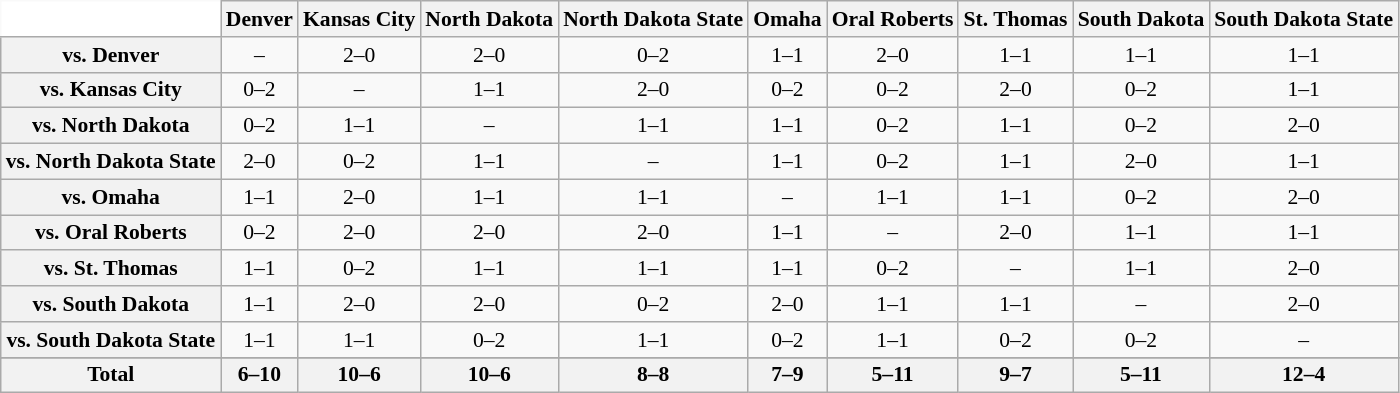<table class="wikitable" style="white-space:nowrap;font-size:90%;">
<tr>
<th colspan=1 style="background:white; border-top-style:hidden; border-left-style:hidden;"   width=110> </th>
<th style=>Denver</th>
<th style=>Kansas City</th>
<th style=>North Dakota</th>
<th style=>North Dakota State</th>
<th style=>Omaha</th>
<th style=>Oral Roberts</th>
<th style=>St. Thomas</th>
<th style=>South Dakota</th>
<th style=>South Dakota State</th>
</tr>
<tr style="text-align:center;">
<th>vs. Denver</th>
<td>–</td>
<td>2–0</td>
<td>2–0</td>
<td>0–2</td>
<td>1–1</td>
<td>2–0</td>
<td>1–1</td>
<td>1–1</td>
<td>1–1</td>
</tr>
<tr style="text-align:center;">
<th>vs. Kansas City</th>
<td>0–2</td>
<td>–</td>
<td>1–1</td>
<td>2–0</td>
<td>0–2</td>
<td>0–2</td>
<td>2–0</td>
<td>0–2</td>
<td>1–1</td>
</tr>
<tr style="text-align:center;">
<th>vs. North Dakota</th>
<td>0–2</td>
<td>1–1</td>
<td>–</td>
<td>1–1</td>
<td>1–1</td>
<td>0–2</td>
<td>1–1</td>
<td>0–2</td>
<td>2–0</td>
</tr>
<tr style="text-align:center;">
<th>vs. North Dakota State</th>
<td>2–0</td>
<td>0–2</td>
<td>1–1</td>
<td>–</td>
<td>1–1</td>
<td>0–2</td>
<td>1–1</td>
<td>2–0</td>
<td>1–1</td>
</tr>
<tr style="text-align:center;">
<th>vs. Omaha</th>
<td>1–1</td>
<td>2–0</td>
<td>1–1</td>
<td>1–1</td>
<td>–</td>
<td>1–1</td>
<td>1–1</td>
<td>0–2</td>
<td>2–0</td>
</tr>
<tr style="text-align:center;">
<th>vs. Oral Roberts</th>
<td>0–2</td>
<td>2–0</td>
<td>2–0</td>
<td>2–0</td>
<td>1–1</td>
<td>–</td>
<td>2–0</td>
<td>1–1</td>
<td>1–1</td>
</tr>
<tr style="text-align:center;">
<th>vs. St. Thomas</th>
<td>1–1</td>
<td>0–2</td>
<td>1–1</td>
<td>1–1</td>
<td>1–1</td>
<td>0–2</td>
<td>–</td>
<td>1–1</td>
<td>2–0</td>
</tr>
<tr style="text-align:center;">
<th>vs. South Dakota</th>
<td>1–1</td>
<td>2–0</td>
<td>2–0</td>
<td>0–2</td>
<td>2–0</td>
<td>1–1</td>
<td>1–1</td>
<td>–</td>
<td>2–0</td>
</tr>
<tr style="text-align:center;">
<th>vs. South Dakota State</th>
<td>1–1</td>
<td>1–1</td>
<td>0–2</td>
<td>1–1</td>
<td>0–2</td>
<td>1–1</td>
<td>0–2</td>
<td>0–2</td>
<td>–</td>
</tr>
<tr style="text-align:center;">
</tr>
<tr style="text-align:center;">
<th>Total</th>
<th>6–10</th>
<th>10–6</th>
<th>10–6</th>
<th>8–8</th>
<th>7–9</th>
<th>5–11</th>
<th>9–7</th>
<th>5–11</th>
<th>12–4</th>
</tr>
</table>
